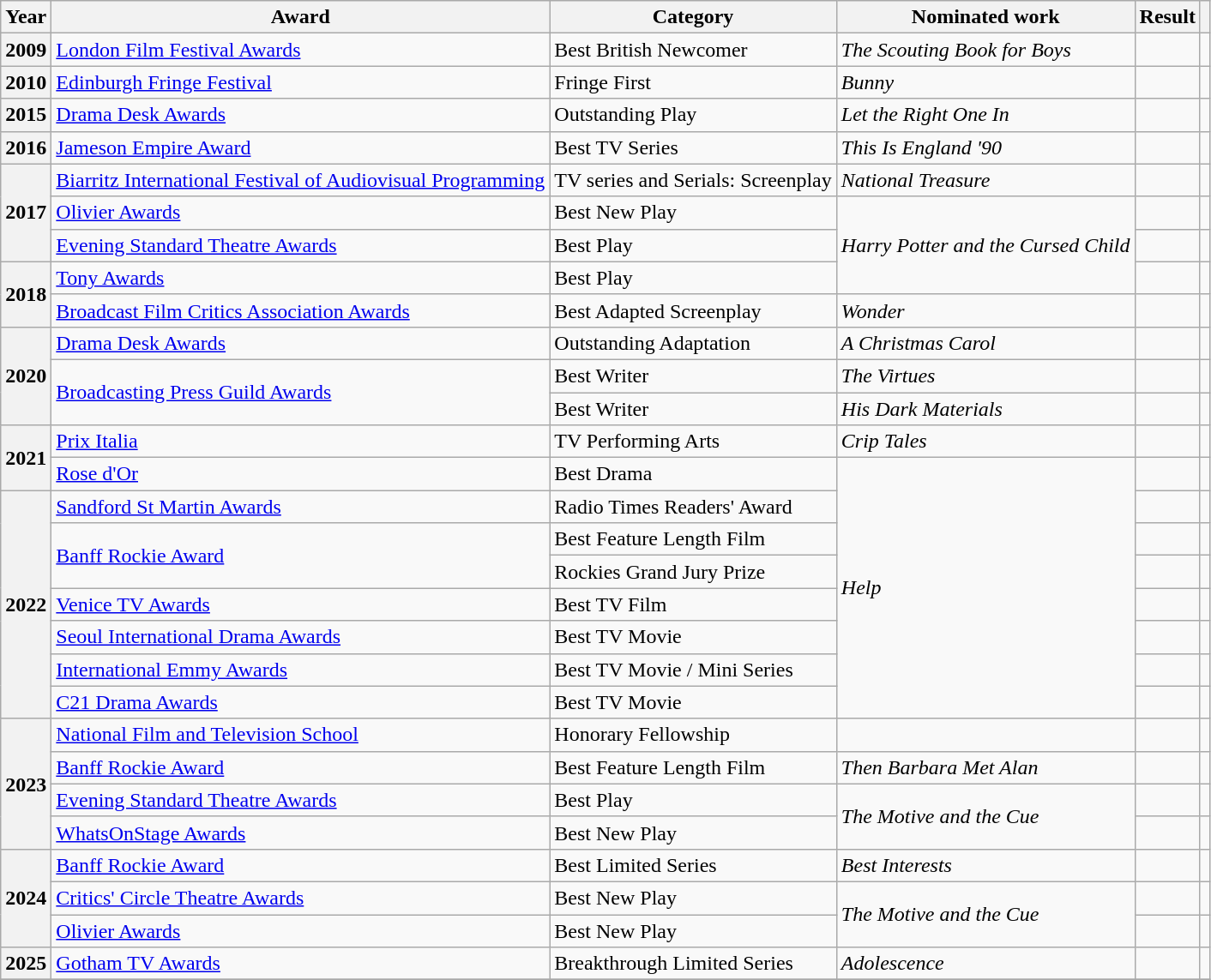<table class="wikitable plainrowheaders">
<tr>
<th scope="col">Year</th>
<th scope="col">Award</th>
<th scope="col">Category</th>
<th scope="col">Nominated work</th>
<th scope="col">Result</th>
<th scope="col"></th>
</tr>
<tr>
<th>2009</th>
<td><a href='#'>London Film Festival Awards</a></td>
<td>Best British Newcomer</td>
<td><em>The Scouting Book for Boys</em></td>
<td></td>
<td></td>
</tr>
<tr>
<th>2010</th>
<td><a href='#'>Edinburgh Fringe Festival</a></td>
<td>Fringe First</td>
<td Bunny><em>Bunny</em></td>
<td></td>
<td></td>
</tr>
<tr>
<th>2015</th>
<td><a href='#'>Drama Desk Awards</a></td>
<td>Outstanding Play</td>
<td><em>Let the Right One In</em></td>
<td></td>
<td></td>
</tr>
<tr>
<th>2016</th>
<td><a href='#'>Jameson Empire Award</a></td>
<td>Best TV Series</td>
<td><em>This Is England '90</em></td>
<td></td>
<td></td>
</tr>
<tr>
<th rowspan="3">2017</th>
<td><a href='#'>Biarritz International Festival of Audiovisual Programming</a></td>
<td>TV series and Serials: Screenplay</td>
<td><em>National Treasure</em></td>
<td></td>
<td></td>
</tr>
<tr>
<td><a href='#'>Olivier Awards</a></td>
<td>Best New Play</td>
<td rowspan=3><em>Harry Potter and the Cursed Child</em></td>
<td></td>
<td></td>
</tr>
<tr>
<td><a href='#'>Evening Standard Theatre Awards</a></td>
<td>Best Play</td>
<td></td>
<td></td>
</tr>
<tr>
<th rowspan="2">2018</th>
<td><a href='#'>Tony Awards</a></td>
<td>Best Play</td>
<td></td>
<td></td>
</tr>
<tr>
<td><a href='#'>Broadcast Film Critics Association Awards</a></td>
<td>Best Adapted Screenplay</td>
<td><em>Wonder</em></td>
<td></td>
<td></td>
</tr>
<tr>
<th rowspan="3">2020</th>
<td><a href='#'>Drama Desk Awards</a></td>
<td>Outstanding Adaptation</td>
<td><em>A Christmas Carol</em></td>
<td></td>
<td></td>
</tr>
<tr>
<td rowspan=2><a href='#'>Broadcasting Press Guild Awards</a></td>
<td>Best Writer</td>
<td><em>The Virtues</em></td>
<td></td>
<td></td>
</tr>
<tr>
<td>Best Writer</td>
<td><em>His Dark Materials</em></td>
<td></td>
<td></td>
</tr>
<tr>
<th rowspan="2">2021</th>
<td><a href='#'>Prix Italia</a></td>
<td>TV Performing Arts</td>
<td><em>Crip Tales</em></td>
<td></td>
<td></td>
</tr>
<tr>
<td><a href='#'>Rose d'Or</a></td>
<td>Best Drama</td>
<td rowspan=8><em>Help</em></td>
<td></td>
<td></td>
</tr>
<tr>
<th rowspan="7">2022</th>
<td><a href='#'>Sandford St Martin Awards</a></td>
<td>Radio Times Readers' Award</td>
<td></td>
<td></td>
</tr>
<tr>
<td rowspan=2><a href='#'>Banff Rockie Award</a></td>
<td>Best Feature Length Film</td>
<td></td>
<td></td>
</tr>
<tr>
<td>Rockies Grand Jury Prize</td>
<td></td>
<td></td>
</tr>
<tr>
<td><a href='#'>Venice TV Awards</a></td>
<td>Best TV Film</td>
<td></td>
<td></td>
</tr>
<tr>
<td><a href='#'>Seoul International Drama Awards</a></td>
<td>Best TV Movie</td>
<td></td>
<td></td>
</tr>
<tr>
<td><a href='#'>International Emmy Awards</a></td>
<td>Best TV Movie / Mini Series</td>
<td></td>
<td></td>
</tr>
<tr>
<td><a href='#'>C21 Drama Awards</a></td>
<td>Best TV Movie</td>
<td></td>
<td></td>
</tr>
<tr>
<th rowspan="4">2023</th>
<td><a href='#'>National Film and Television School</a></td>
<td>Honorary Fellowship</td>
<td></td>
<td></td>
<td></td>
</tr>
<tr>
<td><a href='#'>Banff Rockie Award</a></td>
<td>Best Feature Length Film</td>
<td><em>Then Barbara Met Alan</em></td>
<td></td>
<td></td>
</tr>
<tr>
<td><a href='#'>Evening Standard Theatre Awards</a></td>
<td>Best Play</td>
<td rowspan=2><em>The Motive and the Cue</em></td>
<td></td>
<td></td>
</tr>
<tr>
<td><a href='#'>WhatsOnStage Awards</a></td>
<td>Best New Play</td>
<td></td>
<td></td>
</tr>
<tr>
<th rowspan="3">2024</th>
<td><a href='#'>Banff Rockie Award</a></td>
<td>Best Limited Series</td>
<td><em>Best Interests</em></td>
<td></td>
<td></td>
</tr>
<tr>
<td><a href='#'>Critics' Circle Theatre Awards</a></td>
<td>Best New Play</td>
<td rowspan="2"><em>The Motive and the Cue</em></td>
<td></td>
<td></td>
</tr>
<tr>
<td><a href='#'>Olivier Awards</a></td>
<td>Best New Play</td>
<td></td>
<td></td>
</tr>
<tr>
<th>2025</th>
<td><a href='#'>Gotham TV Awards</a></td>
<td>Breakthrough Limited Series</td>
<td><em>Adolescence</em></td>
<td></td>
<td></td>
</tr>
<tr>
</tr>
</table>
